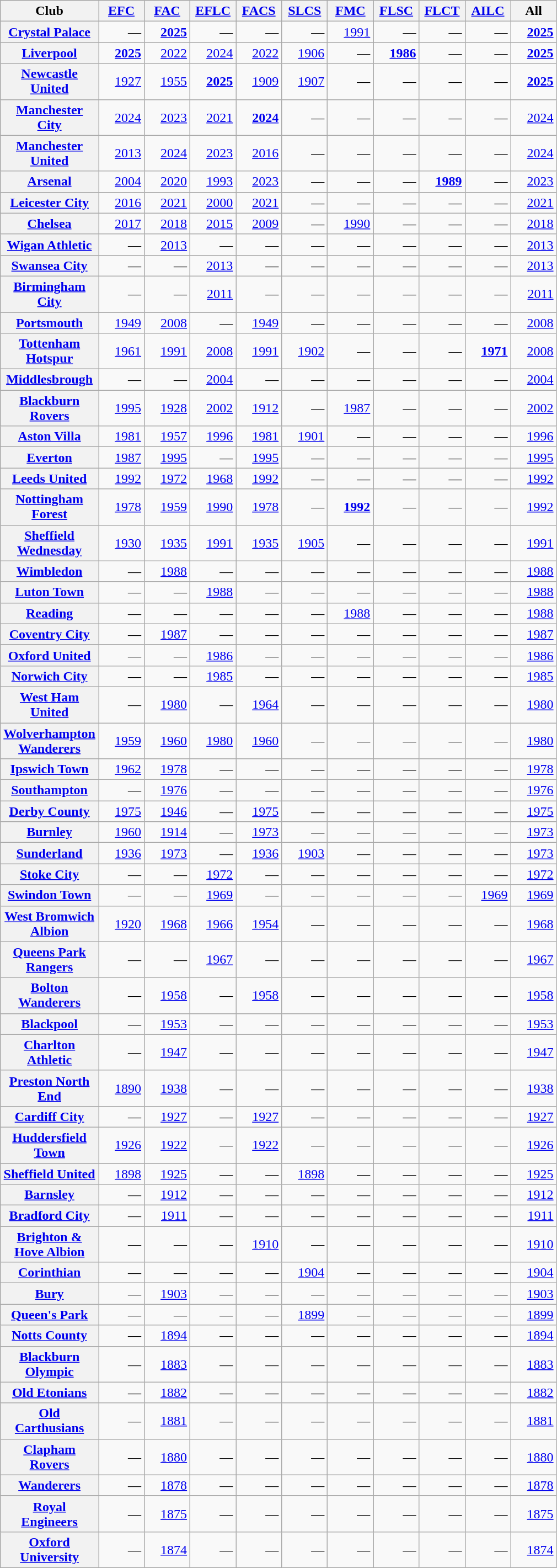<table class="sortable wikitable mw-datatable plainrowheaders" style="text-align: right">
<tr>
<th style="width:5em" scope="col">Club</th>
<th data-sort-type="number" style="width:3em" scope="col" abbr="League"><a href='#'>EFC</a></th>
<th data-sort-type="number" style="width:3em" scope="col" abbr="F.A. Cup"><a href='#'>FAC</a></th>
<th data-sort-type="number" style="width:3em" scope="col" abbr="League Cup"><a href='#'>EFLC</a></th>
<th data-sort-type="number" style="width:3em" scope="col" abbr="Community Shield"><a href='#'>FACS</a></th>
<th data-sort-type="number" style="width:3em" scope="col" abbr="Dewar Shield"><a href='#'>SLCS</a></th>
<th data-sort-type="number" style="width:3em" scope="col" abbr="Full Members Cup"><a href='#'>FMC</a></th>
<th data-sort-type="number" style="width:3em" scope="col" abbr="League Super Cup"><a href='#'>FLSC</a></th>
<th data-sort-type="number" style="width:3em" scope="col" abbr="Centenary Trophy"><a href='#'>FLCT</a></th>
<th data-sort-type="number" style="width:3em" scope="col" abbr="Anglo-Italian League Cup"><a href='#'>AILC</a></th>
<th data-sort-type="number" style="width:3em" scope="col">All</th>
</tr>
<tr>
<th scope="row"><a href='#'>Crystal Palace</a></th>
<td>—</td>
<td><strong><a href='#'>2025</a></strong></td>
<td>—</td>
<td>—</td>
<td>—</td>
<td><a href='#'>1991</a></td>
<td>—</td>
<td>—</td>
<td>—</td>
<td><a href='#'><strong>2025</strong></a></td>
</tr>
<tr>
<th scope="row"><a href='#'>Liverpool</a></th>
<td><strong><a href='#'>2025</a></strong></td>
<td><a href='#'>2022</a></td>
<td><a href='#'>2024</a></td>
<td><a href='#'>2022</a></td>
<td><a href='#'>1906</a></td>
<td>—</td>
<td><a href='#'><strong>1986</strong></a></td>
<td>—</td>
<td>—</td>
<td><a href='#'><strong>2025</strong></a></td>
</tr>
<tr>
<th scope="row"><a href='#'>Newcastle United</a></th>
<td><a href='#'>1927</a></td>
<td><a href='#'>1955</a></td>
<td><a href='#'><strong>2025</strong></a></td>
<td><a href='#'>1909</a></td>
<td><a href='#'>1907</a></td>
<td>—</td>
<td>—</td>
<td>—</td>
<td>—</td>
<td><a href='#'><strong>2025</strong></a></td>
</tr>
<tr>
<th scope="row"><a href='#'>Manchester City</a></th>
<td><a href='#'>2024</a></td>
<td><a href='#'>2023</a></td>
<td><a href='#'>2021</a></td>
<td><a href='#'><strong>2024</strong></a></td>
<td>—</td>
<td>—</td>
<td>—</td>
<td>—</td>
<td>—</td>
<td><a href='#'>2024</a></td>
</tr>
<tr>
<th scope="row"><a href='#'>Manchester United</a></th>
<td><a href='#'>2013</a></td>
<td><a href='#'>2024</a></td>
<td><a href='#'>2023</a></td>
<td><a href='#'>2016</a></td>
<td>—</td>
<td>—</td>
<td>—</td>
<td>—</td>
<td>—</td>
<td><a href='#'>2024</a></td>
</tr>
<tr>
<th scope="row"><a href='#'>Arsenal</a></th>
<td><a href='#'>2004</a></td>
<td><a href='#'>2020</a></td>
<td><a href='#'>1993</a></td>
<td><a href='#'>2023</a></td>
<td>—</td>
<td>—</td>
<td>—</td>
<td><strong><a href='#'>1989</a></strong></td>
<td>—</td>
<td><a href='#'>2023</a></td>
</tr>
<tr>
<th scope="row"><a href='#'>Leicester City</a></th>
<td><a href='#'>2016</a></td>
<td><a href='#'>2021</a></td>
<td><a href='#'>2000</a></td>
<td><a href='#'>2021</a></td>
<td>—</td>
<td>—</td>
<td>—</td>
<td>—</td>
<td>—</td>
<td><a href='#'>2021</a></td>
</tr>
<tr>
<th scope="row"><a href='#'>Chelsea</a></th>
<td><a href='#'>2017</a></td>
<td><a href='#'>2018</a></td>
<td><a href='#'>2015</a></td>
<td><a href='#'>2009</a></td>
<td>—</td>
<td><a href='#'>1990</a></td>
<td>—</td>
<td>—</td>
<td>—</td>
<td><a href='#'>2018</a></td>
</tr>
<tr>
<th scope="row"><a href='#'>Wigan Athletic</a></th>
<td>—</td>
<td><a href='#'>2013</a></td>
<td>—</td>
<td>—</td>
<td>—</td>
<td>—</td>
<td>—</td>
<td>—</td>
<td>—</td>
<td><a href='#'>2013</a></td>
</tr>
<tr>
<th scope="row"><a href='#'>Swansea City</a></th>
<td>—</td>
<td>—</td>
<td><a href='#'>2013</a></td>
<td>—</td>
<td>—</td>
<td>—</td>
<td>—</td>
<td>—</td>
<td>—</td>
<td><a href='#'>2013</a></td>
</tr>
<tr>
<th scope="row"><a href='#'>Birmingham City</a></th>
<td>—</td>
<td>—</td>
<td><a href='#'>2011</a></td>
<td>—</td>
<td>—</td>
<td>—</td>
<td>—</td>
<td>—</td>
<td>—</td>
<td><a href='#'>2011</a></td>
</tr>
<tr>
<th scope="row"><a href='#'>Portsmouth</a></th>
<td><a href='#'>1949</a></td>
<td><a href='#'>2008</a></td>
<td>—</td>
<td><a href='#'>1949</a></td>
<td>—</td>
<td>—</td>
<td>—</td>
<td>—</td>
<td>—</td>
<td><a href='#'>2008</a></td>
</tr>
<tr>
<th scope="row"><a href='#'>Tottenham Hotspur</a></th>
<td><a href='#'>1961</a></td>
<td><a href='#'>1991</a></td>
<td><a href='#'>2008</a></td>
<td><a href='#'>1991</a></td>
<td><a href='#'>1902</a></td>
<td>—</td>
<td>—</td>
<td>—</td>
<td><strong><a href='#'>1971</a></strong></td>
<td><a href='#'>2008</a></td>
</tr>
<tr>
<th scope="row"><a href='#'>Middlesbrough</a></th>
<td>—</td>
<td>—</td>
<td><a href='#'>2004</a></td>
<td>—</td>
<td>—</td>
<td>—</td>
<td>—</td>
<td>—</td>
<td>—</td>
<td><a href='#'>2004</a></td>
</tr>
<tr>
<th scope="row"><a href='#'>Blackburn Rovers</a></th>
<td><a href='#'>1995</a></td>
<td><a href='#'>1928</a></td>
<td><a href='#'>2002</a></td>
<td><a href='#'>1912</a></td>
<td>—</td>
<td><a href='#'>1987</a></td>
<td>—</td>
<td>—</td>
<td>—</td>
<td><a href='#'>2002</a></td>
</tr>
<tr>
<th scope="row"><a href='#'>Aston Villa</a></th>
<td><a href='#'>1981</a></td>
<td><a href='#'>1957</a></td>
<td><a href='#'>1996</a></td>
<td><a href='#'>1981</a></td>
<td><a href='#'>1901</a></td>
<td>—</td>
<td>—</td>
<td>—</td>
<td>—</td>
<td><a href='#'>1996</a></td>
</tr>
<tr>
<th scope="row"><a href='#'>Everton</a></th>
<td><a href='#'>1987</a></td>
<td><a href='#'>1995</a></td>
<td>—</td>
<td><a href='#'>1995</a></td>
<td>—</td>
<td>—</td>
<td>—</td>
<td>—</td>
<td>—</td>
<td><a href='#'>1995</a></td>
</tr>
<tr>
<th scope="row"><a href='#'>Leeds United</a></th>
<td><a href='#'>1992</a></td>
<td><a href='#'>1972</a></td>
<td><a href='#'>1968</a></td>
<td><a href='#'>1992</a></td>
<td>—</td>
<td>—</td>
<td>—</td>
<td>—</td>
<td>—</td>
<td><a href='#'>1992</a></td>
</tr>
<tr>
<th scope="row"><a href='#'>Nottingham Forest</a></th>
<td><a href='#'>1978</a></td>
<td><a href='#'>1959</a></td>
<td><a href='#'>1990</a></td>
<td><a href='#'>1978</a></td>
<td>—</td>
<td><a href='#'><strong>1992</strong></a></td>
<td>—</td>
<td>—</td>
<td>—</td>
<td><a href='#'>1992</a></td>
</tr>
<tr>
<th scope="row"><a href='#'>Sheffield Wednesday</a></th>
<td><a href='#'>1930</a></td>
<td><a href='#'>1935</a></td>
<td><a href='#'>1991</a></td>
<td><a href='#'>1935</a></td>
<td><a href='#'>1905</a></td>
<td>—</td>
<td>—</td>
<td>—</td>
<td>—</td>
<td><a href='#'>1991</a></td>
</tr>
<tr>
<th scope="row"><a href='#'>Wimbledon</a></th>
<td>—</td>
<td><a href='#'>1988</a></td>
<td>—</td>
<td>—</td>
<td>—</td>
<td>—</td>
<td>—</td>
<td>—</td>
<td>—</td>
<td><a href='#'>1988</a></td>
</tr>
<tr>
<th scope="row"><a href='#'>Luton Town</a></th>
<td>—</td>
<td>—</td>
<td><a href='#'>1988</a></td>
<td>—</td>
<td>—</td>
<td>—</td>
<td>—</td>
<td>—</td>
<td>—</td>
<td><a href='#'>1988</a></td>
</tr>
<tr>
<th scope="row"><a href='#'>Reading</a></th>
<td>—</td>
<td>—</td>
<td>—</td>
<td>—</td>
<td>—</td>
<td><a href='#'>1988</a></td>
<td>—</td>
<td>—</td>
<td>—</td>
<td><a href='#'>1988</a></td>
</tr>
<tr>
<th scope="row"><a href='#'>Coventry City</a></th>
<td>—</td>
<td><a href='#'>1987</a></td>
<td>—</td>
<td>—</td>
<td>—</td>
<td>—</td>
<td>—</td>
<td>—</td>
<td>—</td>
<td><a href='#'>1987</a></td>
</tr>
<tr>
<th scope="row"><a href='#'>Oxford United</a></th>
<td>—</td>
<td>—</td>
<td><a href='#'>1986</a></td>
<td>—</td>
<td>—</td>
<td>—</td>
<td>—</td>
<td>—</td>
<td>—</td>
<td><a href='#'>1986</a></td>
</tr>
<tr>
<th scope="row"><a href='#'>Norwich City</a></th>
<td>—</td>
<td>—</td>
<td><a href='#'>1985</a></td>
<td>—</td>
<td>—</td>
<td>—</td>
<td>—</td>
<td>—</td>
<td>—</td>
<td><a href='#'>1985</a></td>
</tr>
<tr>
<th scope="row"><a href='#'>West Ham United</a></th>
<td>—</td>
<td><a href='#'>1980</a></td>
<td>—</td>
<td><a href='#'>1964</a></td>
<td>—</td>
<td>—</td>
<td>—</td>
<td>—</td>
<td>—</td>
<td><a href='#'>1980</a></td>
</tr>
<tr>
<th scope="row"><a href='#'>Wolverhampton Wanderers</a></th>
<td><a href='#'>1959</a></td>
<td><a href='#'>1960</a></td>
<td><a href='#'>1980</a></td>
<td><a href='#'>1960</a></td>
<td>—</td>
<td>—</td>
<td>—</td>
<td>—</td>
<td>—</td>
<td><a href='#'>1980</a></td>
</tr>
<tr>
<th scope="row"><a href='#'>Ipswich Town</a></th>
<td><a href='#'>1962</a></td>
<td><a href='#'>1978</a></td>
<td>—</td>
<td>—</td>
<td>—</td>
<td>—</td>
<td>—</td>
<td>—</td>
<td>—</td>
<td><a href='#'>1978</a></td>
</tr>
<tr>
<th scope="row"><a href='#'>Southampton</a></th>
<td>—</td>
<td><a href='#'>1976</a></td>
<td>—</td>
<td>—</td>
<td>—</td>
<td>—</td>
<td>—</td>
<td>—</td>
<td>—</td>
<td><a href='#'>1976</a></td>
</tr>
<tr>
<th scope="row"><a href='#'>Derby County</a></th>
<td><a href='#'>1975</a></td>
<td><a href='#'>1946</a></td>
<td>—</td>
<td><a href='#'>1975</a></td>
<td>—</td>
<td>—</td>
<td>—</td>
<td>—</td>
<td>—</td>
<td><a href='#'>1975</a></td>
</tr>
<tr>
<th scope="row"><a href='#'>Burnley</a></th>
<td><a href='#'>1960</a></td>
<td><a href='#'>1914</a></td>
<td>—</td>
<td><a href='#'>1973</a></td>
<td>—</td>
<td>—</td>
<td>—</td>
<td>—</td>
<td>—</td>
<td><a href='#'>1973</a></td>
</tr>
<tr>
<th scope="row"><a href='#'>Sunderland</a></th>
<td><a href='#'>1936</a></td>
<td><a href='#'>1973</a></td>
<td>—</td>
<td><a href='#'>1936</a></td>
<td><a href='#'>1903</a></td>
<td>—</td>
<td>—</td>
<td>—</td>
<td>—</td>
<td><a href='#'>1973</a></td>
</tr>
<tr>
<th scope="row"><a href='#'>Stoke City</a></th>
<td>—</td>
<td>—</td>
<td><a href='#'>1972</a></td>
<td>—</td>
<td>—</td>
<td>—</td>
<td>—</td>
<td>—</td>
<td>—</td>
<td><a href='#'>1972</a></td>
</tr>
<tr>
<th scope="row"><a href='#'>Swindon Town</a></th>
<td>—</td>
<td>—</td>
<td><a href='#'>1969</a></td>
<td>—</td>
<td>—</td>
<td>—</td>
<td>—</td>
<td>—</td>
<td><a href='#'>1969</a></td>
<td><a href='#'>1969</a></td>
</tr>
<tr>
<th scope="row"><a href='#'>West Bromwich Albion</a></th>
<td><a href='#'>1920</a></td>
<td><a href='#'>1968</a></td>
<td><a href='#'>1966</a></td>
<td><a href='#'>1954</a></td>
<td>—</td>
<td>—</td>
<td>—</td>
<td>—</td>
<td>—</td>
<td><a href='#'>1968</a></td>
</tr>
<tr>
<th scope="row"><a href='#'>Queens Park Rangers</a></th>
<td>—</td>
<td>—</td>
<td><a href='#'>1967</a></td>
<td>—</td>
<td>—</td>
<td>—</td>
<td>—</td>
<td>—</td>
<td>—</td>
<td><a href='#'>1967</a></td>
</tr>
<tr>
<th scope="row"><a href='#'>Bolton Wanderers</a></th>
<td>—</td>
<td><a href='#'>1958</a></td>
<td>—</td>
<td><a href='#'>1958</a></td>
<td>—</td>
<td>—</td>
<td>—</td>
<td>—</td>
<td>—</td>
<td><a href='#'>1958</a></td>
</tr>
<tr>
<th scope="row"><a href='#'>Blackpool</a></th>
<td>—</td>
<td><a href='#'>1953</a></td>
<td>—</td>
<td>—</td>
<td>—</td>
<td>—</td>
<td>—</td>
<td>—</td>
<td>—</td>
<td><a href='#'>1953</a></td>
</tr>
<tr>
<th scope="row"><a href='#'>Charlton Athletic</a></th>
<td>—</td>
<td><a href='#'>1947</a></td>
<td>—</td>
<td>—</td>
<td>—</td>
<td>—</td>
<td>—</td>
<td>—</td>
<td>—</td>
<td><a href='#'>1947</a></td>
</tr>
<tr>
<th scope="row"><a href='#'>Preston North End</a></th>
<td><a href='#'>1890</a></td>
<td><a href='#'>1938</a></td>
<td>—</td>
<td>—</td>
<td>—</td>
<td>—</td>
<td>—</td>
<td>—</td>
<td>—</td>
<td><a href='#'>1938</a></td>
</tr>
<tr>
<th scope="row"><a href='#'>Cardiff City</a></th>
<td>—</td>
<td><a href='#'>1927</a></td>
<td>—</td>
<td><a href='#'>1927</a></td>
<td>—</td>
<td>—</td>
<td>—</td>
<td>—</td>
<td>—</td>
<td><a href='#'>1927</a></td>
</tr>
<tr>
<th scope="row"><a href='#'>Huddersfield Town</a></th>
<td><a href='#'>1926</a></td>
<td><a href='#'>1922</a></td>
<td>—</td>
<td><a href='#'>1922</a></td>
<td>—</td>
<td>—</td>
<td>—</td>
<td>—</td>
<td>—</td>
<td><a href='#'>1926</a></td>
</tr>
<tr>
<th scope="row"><a href='#'>Sheffield United</a></th>
<td><a href='#'>1898</a></td>
<td><a href='#'>1925</a></td>
<td>—</td>
<td>—</td>
<td><a href='#'>1898</a></td>
<td>—</td>
<td>—</td>
<td>—</td>
<td>—</td>
<td><a href='#'>1925</a></td>
</tr>
<tr>
<th scope="row"><a href='#'>Barnsley</a></th>
<td>—</td>
<td><a href='#'>1912</a></td>
<td>—</td>
<td>—</td>
<td>—</td>
<td>—</td>
<td>—</td>
<td>—</td>
<td>—</td>
<td><a href='#'>1912</a></td>
</tr>
<tr>
<th scope="row"><a href='#'>Bradford City</a></th>
<td>—</td>
<td><a href='#'>1911</a></td>
<td>—</td>
<td>—</td>
<td>—</td>
<td>—</td>
<td>—</td>
<td>—</td>
<td>—</td>
<td><a href='#'>1911</a></td>
</tr>
<tr>
<th scope="row"><a href='#'>Brighton & Hove Albion</a></th>
<td>—</td>
<td>—</td>
<td>—</td>
<td><a href='#'>1910</a></td>
<td>—</td>
<td>—</td>
<td>—</td>
<td>—</td>
<td>—</td>
<td><a href='#'>1910</a></td>
</tr>
<tr>
<th scope="row"><a href='#'>Corinthian</a></th>
<td>—</td>
<td>—</td>
<td>—</td>
<td>—</td>
<td><a href='#'>1904</a></td>
<td>—</td>
<td>—</td>
<td>—</td>
<td>—</td>
<td><a href='#'>1904</a></td>
</tr>
<tr>
<th scope="row"><a href='#'>Bury</a></th>
<td>—</td>
<td><a href='#'>1903</a></td>
<td>—</td>
<td>—</td>
<td>—</td>
<td>—</td>
<td>—</td>
<td>—</td>
<td>—</td>
<td><a href='#'>1903</a></td>
</tr>
<tr>
<th scope="row"><a href='#'>Queen's Park</a></th>
<td>—</td>
<td>—</td>
<td>—</td>
<td>—</td>
<td><a href='#'>1899</a></td>
<td>—</td>
<td>—</td>
<td>—</td>
<td>—</td>
<td><a href='#'>1899</a></td>
</tr>
<tr>
<th scope="row"><a href='#'>Notts County</a></th>
<td>—</td>
<td><a href='#'>1894</a></td>
<td>—</td>
<td>—</td>
<td>—</td>
<td>—</td>
<td>—</td>
<td>—</td>
<td>—</td>
<td><a href='#'>1894</a></td>
</tr>
<tr>
<th scope="row"><a href='#'>Blackburn Olympic</a></th>
<td>—</td>
<td><a href='#'>1883</a></td>
<td>—</td>
<td>—</td>
<td>—</td>
<td>—</td>
<td>—</td>
<td>—</td>
<td>—</td>
<td><a href='#'>1883</a></td>
</tr>
<tr>
<th scope="row"><a href='#'>Old Etonians</a></th>
<td>—</td>
<td><a href='#'>1882</a></td>
<td>—</td>
<td>—</td>
<td>—</td>
<td>—</td>
<td>—</td>
<td>—</td>
<td>—</td>
<td><a href='#'>1882</a></td>
</tr>
<tr>
<th scope="row"><a href='#'>Old Carthusians</a></th>
<td>—</td>
<td><a href='#'>1881</a></td>
<td>—</td>
<td>—</td>
<td>—</td>
<td>—</td>
<td>—</td>
<td>—</td>
<td>—</td>
<td><a href='#'>1881</a></td>
</tr>
<tr>
<th scope="row"><a href='#'>Clapham Rovers</a></th>
<td>—</td>
<td><a href='#'>1880</a></td>
<td>—</td>
<td>—</td>
<td>—</td>
<td>—</td>
<td>—</td>
<td>—</td>
<td>—</td>
<td><a href='#'>1880</a></td>
</tr>
<tr>
<th scope="row"><a href='#'>Wanderers</a></th>
<td>—</td>
<td><a href='#'>1878</a></td>
<td>—</td>
<td>—</td>
<td>—</td>
<td>—</td>
<td>—</td>
<td>—</td>
<td>—</td>
<td><a href='#'>1878</a></td>
</tr>
<tr>
<th scope="row"><a href='#'>Royal Engineers</a></th>
<td>—</td>
<td><a href='#'>1875</a></td>
<td>—</td>
<td>—</td>
<td>—</td>
<td>—</td>
<td>—</td>
<td>—</td>
<td>—</td>
<td><a href='#'>1875</a></td>
</tr>
<tr>
<th scope="row"><a href='#'>Oxford University</a></th>
<td>—</td>
<td><a href='#'>1874</a></td>
<td>—</td>
<td>—</td>
<td>—</td>
<td>—</td>
<td>—</td>
<td>—</td>
<td>—</td>
<td><a href='#'>1874</a></td>
</tr>
</table>
